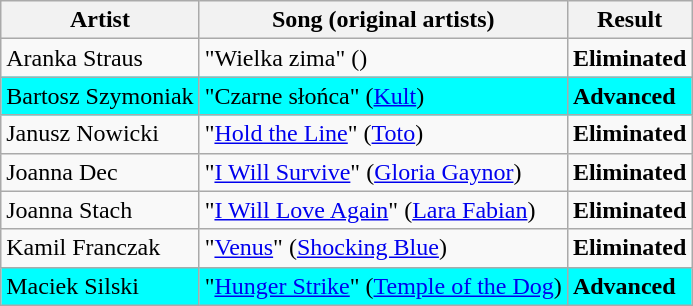<table class=wikitable>
<tr>
<th>Artist</th>
<th>Song (original artists)</th>
<th>Result</th>
</tr>
<tr>
<td>Aranka Straus</td>
<td>"Wielka zima" ()</td>
<td><strong>Eliminated</strong></td>
</tr>
<tr style="background:cyan;">
<td>Bartosz Szymoniak</td>
<td>"Czarne słońca" (<a href='#'>Kult</a>)</td>
<td><strong>Advanced</strong></td>
</tr>
<tr>
<td>Janusz Nowicki</td>
<td>"<a href='#'>Hold the Line</a>" (<a href='#'>Toto</a>)</td>
<td><strong>Eliminated</strong></td>
</tr>
<tr>
<td>Joanna Dec</td>
<td>"<a href='#'>I Will Survive</a>" (<a href='#'>Gloria Gaynor</a>)</td>
<td><strong>Eliminated</strong></td>
</tr>
<tr>
<td>Joanna Stach</td>
<td>"<a href='#'>I Will Love Again</a>" (<a href='#'>Lara Fabian</a>)</td>
<td><strong>Eliminated</strong></td>
</tr>
<tr>
<td>Kamil Franczak</td>
<td>"<a href='#'>Venus</a>" (<a href='#'>Shocking Blue</a>)</td>
<td><strong>Eliminated</strong></td>
</tr>
<tr style="background:cyan;">
<td>Maciek Silski</td>
<td>"<a href='#'>Hunger Strike</a>" (<a href='#'>Temple of the Dog</a>)</td>
<td><strong>Advanced</strong></td>
</tr>
</table>
